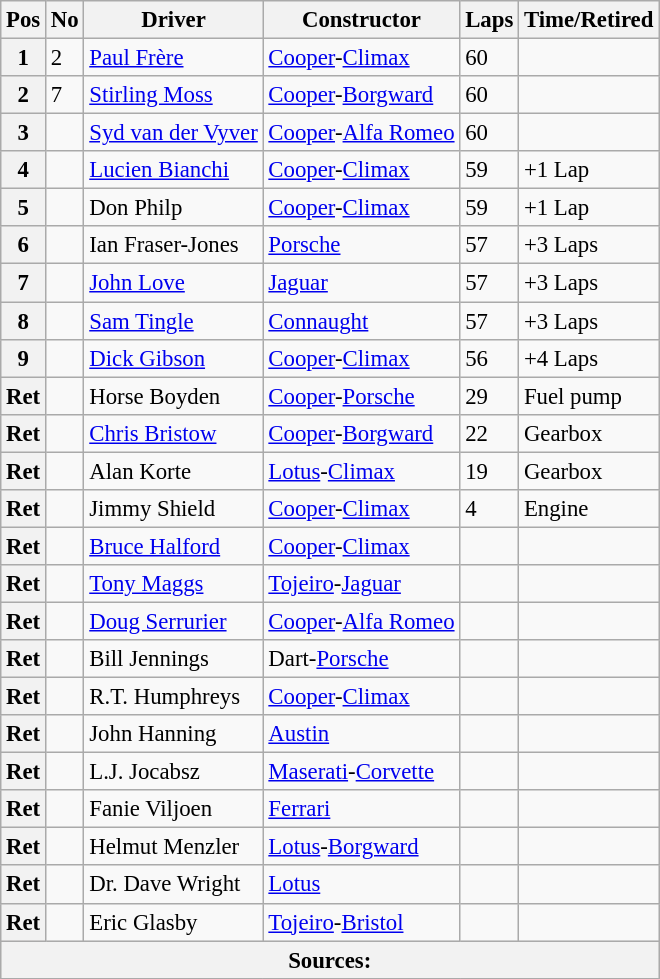<table class="wikitable" style="font-size: 95%;">
<tr>
<th>Pos</th>
<th>No</th>
<th>Driver</th>
<th>Constructor</th>
<th>Laps</th>
<th>Time/Retired</th>
</tr>
<tr>
<th>1</th>
<td>2</td>
<td> <a href='#'>Paul Frère</a></td>
<td><a href='#'>Cooper</a>-<a href='#'>Climax</a></td>
<td>60</td>
<td></td>
</tr>
<tr>
<th>2</th>
<td>7</td>
<td> <a href='#'>Stirling Moss</a></td>
<td><a href='#'>Cooper</a>-<a href='#'>Borgward</a></td>
<td>60</td>
<td></td>
</tr>
<tr>
<th>3</th>
<td></td>
<td> <a href='#'>Syd van der Vyver</a></td>
<td><a href='#'>Cooper</a>-<a href='#'>Alfa Romeo</a></td>
<td>60</td>
<td></td>
</tr>
<tr>
<th>4</th>
<td></td>
<td> <a href='#'>Lucien Bianchi</a></td>
<td><a href='#'>Cooper</a>-<a href='#'>Climax</a></td>
<td>59</td>
<td>+1 Lap</td>
</tr>
<tr>
<th>5</th>
<td></td>
<td> Don Philp</td>
<td><a href='#'>Cooper</a>-<a href='#'>Climax</a></td>
<td>59</td>
<td>+1 Lap</td>
</tr>
<tr>
<th>6</th>
<td></td>
<td> Ian Fraser-Jones</td>
<td><a href='#'>Porsche</a></td>
<td>57</td>
<td>+3 Laps</td>
</tr>
<tr>
<th>7</th>
<td></td>
<td> <a href='#'>John Love</a></td>
<td><a href='#'>Jaguar</a></td>
<td>57</td>
<td>+3 Laps</td>
</tr>
<tr>
<th>8</th>
<td></td>
<td> <a href='#'>Sam Tingle</a></td>
<td><a href='#'>Connaught</a></td>
<td>57</td>
<td>+3 Laps</td>
</tr>
<tr>
<th>9</th>
<td></td>
<td> <a href='#'>Dick Gibson</a></td>
<td><a href='#'>Cooper</a>-<a href='#'>Climax</a></td>
<td>56</td>
<td>+4 Laps</td>
</tr>
<tr>
<th>Ret</th>
<td></td>
<td> Horse Boyden</td>
<td><a href='#'>Cooper</a>-<a href='#'>Porsche</a></td>
<td>29</td>
<td>Fuel pump</td>
</tr>
<tr>
<th>Ret</th>
<td></td>
<td> <a href='#'>Chris Bristow</a></td>
<td><a href='#'>Cooper</a>-<a href='#'>Borgward</a></td>
<td>22</td>
<td>Gearbox</td>
</tr>
<tr>
<th>Ret</th>
<td></td>
<td> Alan Korte</td>
<td><a href='#'>Lotus</a>-<a href='#'>Climax</a></td>
<td>19</td>
<td>Gearbox</td>
</tr>
<tr>
<th>Ret</th>
<td></td>
<td> Jimmy Shield</td>
<td><a href='#'>Cooper</a>-<a href='#'>Climax</a></td>
<td>4</td>
<td>Engine</td>
</tr>
<tr>
<th>Ret</th>
<td></td>
<td> <a href='#'>Bruce Halford</a></td>
<td><a href='#'>Cooper</a>-<a href='#'>Climax</a></td>
<td></td>
<td></td>
</tr>
<tr>
<th>Ret</th>
<td></td>
<td> <a href='#'>Tony Maggs</a></td>
<td><a href='#'>Tojeiro</a>-<a href='#'>Jaguar</a></td>
<td></td>
<td></td>
</tr>
<tr>
<th>Ret</th>
<td></td>
<td> <a href='#'>Doug Serrurier</a></td>
<td><a href='#'>Cooper</a>-<a href='#'>Alfa Romeo</a></td>
<td></td>
<td></td>
</tr>
<tr>
<th>Ret</th>
<td></td>
<td> Bill Jennings</td>
<td>Dart-<a href='#'>Porsche</a></td>
<td></td>
<td></td>
</tr>
<tr>
<th>Ret</th>
<td></td>
<td> R.T. Humphreys</td>
<td><a href='#'>Cooper</a>-<a href='#'>Climax</a></td>
<td></td>
<td></td>
</tr>
<tr>
<th>Ret</th>
<td></td>
<td> John Hanning</td>
<td><a href='#'>Austin</a></td>
<td></td>
<td></td>
</tr>
<tr>
<th>Ret</th>
<td></td>
<td> L.J. Jocabsz</td>
<td><a href='#'>Maserati</a>-<a href='#'>Corvette</a></td>
<td></td>
<td></td>
</tr>
<tr>
<th>Ret</th>
<td></td>
<td> Fanie Viljoen</td>
<td><a href='#'>Ferrari</a></td>
<td></td>
<td></td>
</tr>
<tr>
<th>Ret</th>
<td></td>
<td> Helmut Menzler</td>
<td><a href='#'>Lotus</a>-<a href='#'>Borgward</a></td>
<td></td>
<td></td>
</tr>
<tr>
<th>Ret</th>
<td></td>
<td> Dr. Dave Wright</td>
<td><a href='#'>Lotus</a></td>
<td></td>
<td></td>
</tr>
<tr>
<th>Ret</th>
<td></td>
<td> Eric Glasby</td>
<td><a href='#'>Tojeiro</a>-<a href='#'>Bristol</a></td>
<td></td>
<td></td>
</tr>
<tr style="background-color:#E5E4E2" align="center">
<th colspan=6>Sources: </th>
</tr>
<tr>
</tr>
</table>
